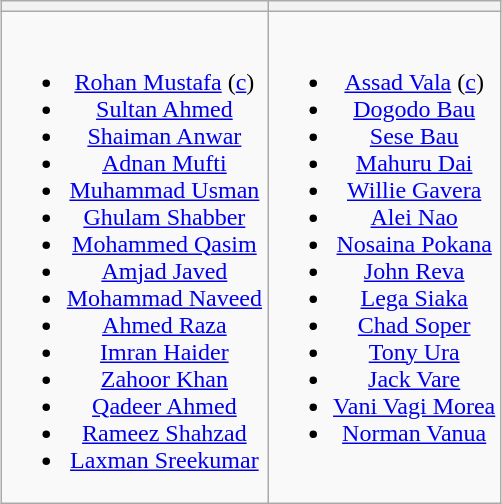<table class="wikitable" style="text-align:center; margin:auto">
<tr>
<th></th>
<th></th>
</tr>
<tr style="vertical-align:top">
<td><br><ul><li><a href='#'>Rohan Mustafa</a> (<a href='#'>c</a>)</li><li><a href='#'>Sultan Ahmed</a></li><li><a href='#'>Shaiman Anwar</a></li><li><a href='#'>Adnan Mufti</a></li><li><a href='#'>Muhammad Usman</a></li><li><a href='#'>Ghulam Shabber</a></li><li><a href='#'>Mohammed Qasim</a></li><li><a href='#'>Amjad Javed</a></li><li><a href='#'>Mohammad Naveed</a></li><li><a href='#'>Ahmed Raza</a></li><li><a href='#'>Imran Haider</a></li><li><a href='#'>Zahoor Khan</a></li><li><a href='#'>Qadeer Ahmed</a></li><li><a href='#'>Rameez Shahzad</a></li><li><a href='#'>Laxman Sreekumar</a></li></ul></td>
<td><br><ul><li><a href='#'>Assad Vala</a> (<a href='#'>c</a>)</li><li><a href='#'>Dogodo Bau</a></li><li><a href='#'>Sese Bau</a></li><li><a href='#'>Mahuru Dai</a></li><li><a href='#'>Willie Gavera</a></li><li><a href='#'>Alei Nao</a></li><li><a href='#'>Nosaina Pokana</a></li><li><a href='#'>John Reva</a></li><li><a href='#'>Lega Siaka</a></li><li><a href='#'>Chad Soper</a></li><li><a href='#'>Tony Ura</a></li><li><a href='#'>Jack Vare</a></li><li><a href='#'>Vani Vagi Morea</a></li><li><a href='#'>Norman Vanua</a></li></ul></td>
</tr>
</table>
